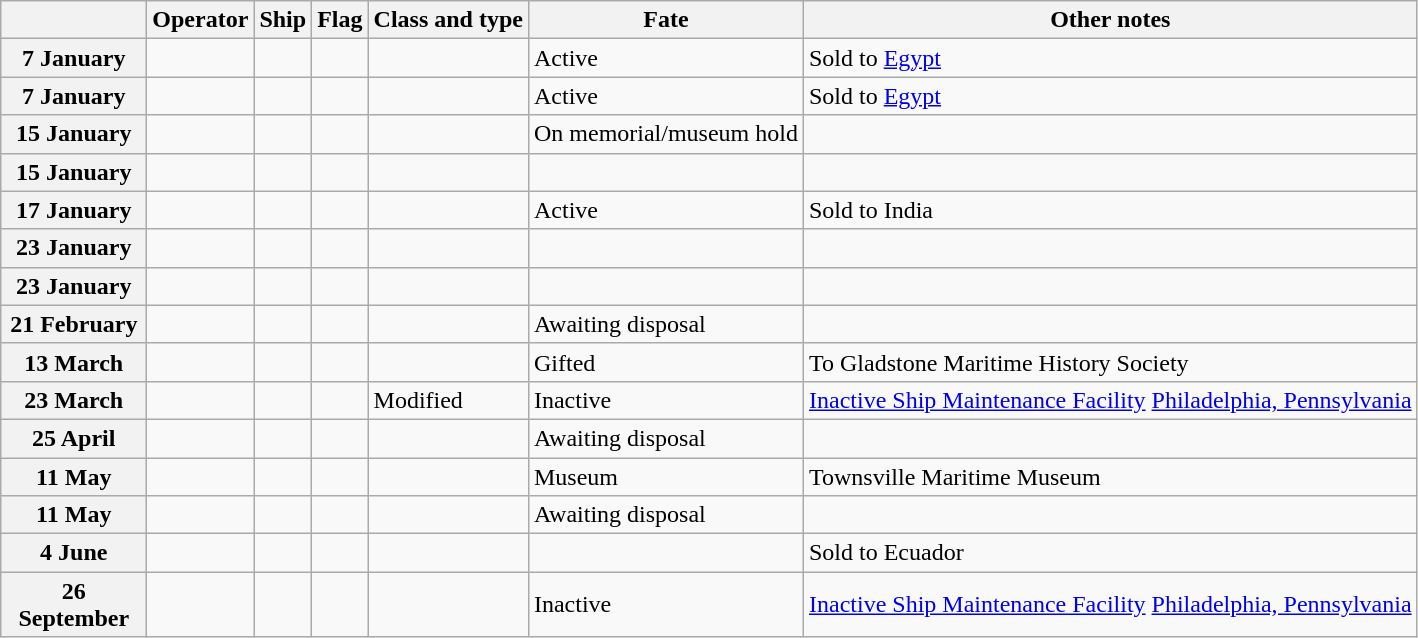<table Class="wikitable">
<tr>
<th width="90"></th>
<th>Operator</th>
<th>Ship</th>
<th>Flag</th>
<th>Class and type</th>
<th>Fate</th>
<th>Other notes</th>
</tr>
<tr ---->
<th>7 January</th>
<td></td>
<td><strong></strong></td>
<td></td>
<td></td>
<td>Active</td>
<td>Sold to <a href='#'>Egypt</a></td>
</tr>
<tr>
<th>7 January</th>
<td></td>
<td><strong></strong></td>
<td></td>
<td></td>
<td>Active</td>
<td>Sold to <a href='#'>Egypt</a></td>
</tr>
<tr>
<th>15 January</th>
<td></td>
<td><strong></strong></td>
<td></td>
<td></td>
<td>On memorial/museum hold</td>
<td></td>
</tr>
<tr>
<th>15 January</th>
<td></td>
<td><strong></strong></td>
<td></td>
<td></td>
<td></td>
<td></td>
</tr>
<tr>
<th>17 January</th>
<td></td>
<td><strong></strong></td>
<td></td>
<td></td>
<td>Active</td>
<td>Sold to India</td>
</tr>
<tr>
<th>23 January</th>
<td></td>
<td><strong></strong></td>
<td></td>
<td></td>
<td></td>
<td></td>
</tr>
<tr>
<th>23 January</th>
<td></td>
<td><strong></strong></td>
<td></td>
<td></td>
<td></td>
<td></td>
</tr>
<tr>
<th>21 February</th>
<td></td>
<td><strong></strong></td>
<td></td>
<td></td>
<td>Awaiting disposal</td>
<td></td>
</tr>
<tr>
<th>13 March</th>
<td></td>
<td><strong></strong></td>
<td></td>
<td></td>
<td>Gifted</td>
<td>To Gladstone Maritime History Society</td>
</tr>
<tr>
<th>23 March</th>
<td></td>
<td><strong></strong></td>
<td></td>
<td>Modified </td>
<td>Inactive</td>
<td><a href='#'>Inactive Ship Maintenance Facility</a> <a href='#'>Philadelphia, Pennsylvania</a></td>
</tr>
<tr>
<th>25 April</th>
<td></td>
<td><strong></strong></td>
<td></td>
<td></td>
<td>Awaiting disposal</td>
<td></td>
</tr>
<tr>
<th>11 May</th>
<td></td>
<td><strong></strong></td>
<td></td>
<td></td>
<td>Museum</td>
<td>Townsville Maritime Museum</td>
</tr>
<tr>
<th>11 May</th>
<td></td>
<td><strong></strong></td>
<td></td>
<td></td>
<td>Awaiting disposal</td>
<td></td>
</tr>
<tr>
<th>4 June</th>
<td></td>
<td><strong></strong></td>
<td></td>
<td></td>
<td></td>
<td>Sold to Ecuador</td>
</tr>
<tr>
<th>26 September</th>
<td></td>
<td><strong></strong></td>
<td></td>
<td></td>
<td>Inactive</td>
<td><a href='#'>Inactive Ship Maintenance Facility</a> <a href='#'>Philadelphia, Pennsylvania</a></td>
</tr>
</table>
